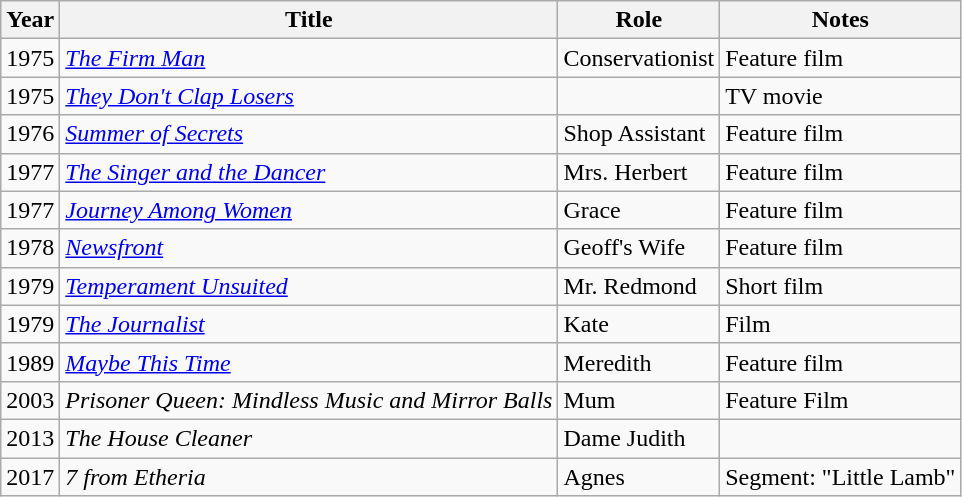<table class="wikitable">
<tr>
<th>Year</th>
<th>Title</th>
<th>Role</th>
<th>Notes</th>
</tr>
<tr>
<td>1975</td>
<td><em><a href='#'>The Firm Man</a></em></td>
<td>Conservationist</td>
<td>Feature film</td>
</tr>
<tr>
<td>1975</td>
<td><em><a href='#'>They Don't Clap Losers</a></em></td>
<td></td>
<td>TV movie</td>
</tr>
<tr>
<td>1976</td>
<td><em><a href='#'>Summer of Secrets</a></em></td>
<td>Shop Assistant</td>
<td>Feature film</td>
</tr>
<tr>
<td>1977</td>
<td><em><a href='#'>The Singer and the Dancer</a></em></td>
<td>Mrs. Herbert</td>
<td>Feature film</td>
</tr>
<tr>
<td>1977</td>
<td><em><a href='#'>Journey Among Women</a></em></td>
<td>Grace</td>
<td>Feature film</td>
</tr>
<tr>
<td>1978</td>
<td><em><a href='#'>Newsfront</a></em></td>
<td>Geoff's Wife</td>
<td>Feature film</td>
</tr>
<tr>
<td>1979</td>
<td><em><a href='#'>Temperament Unsuited</a></em></td>
<td>Mr. Redmond</td>
<td>Short film</td>
</tr>
<tr>
<td>1979</td>
<td><em><a href='#'>The Journalist</a></em></td>
<td>Kate</td>
<td>Film</td>
</tr>
<tr>
<td>1989</td>
<td><em><a href='#'>Maybe This Time</a></em></td>
<td>Meredith</td>
<td>Feature film</td>
</tr>
<tr>
<td>2003</td>
<td><em>Prisoner Queen: Mindless Music and Mirror Balls</em></td>
<td>Mum</td>
<td>Feature Film</td>
</tr>
<tr>
<td>2013</td>
<td><em>The House Cleaner</em></td>
<td>Dame Judith</td>
<td></td>
</tr>
<tr>
<td>2017</td>
<td><em>7 from Etheria</em></td>
<td>Agnes</td>
<td>Segment: "Little Lamb"</td>
</tr>
</table>
